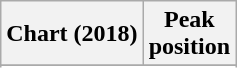<table class="wikitable plainrowheaders" style="text-align:center">
<tr>
<th scope="col">Chart (2018)</th>
<th scope="col">Peak<br>position</th>
</tr>
<tr>
</tr>
<tr>
</tr>
</table>
